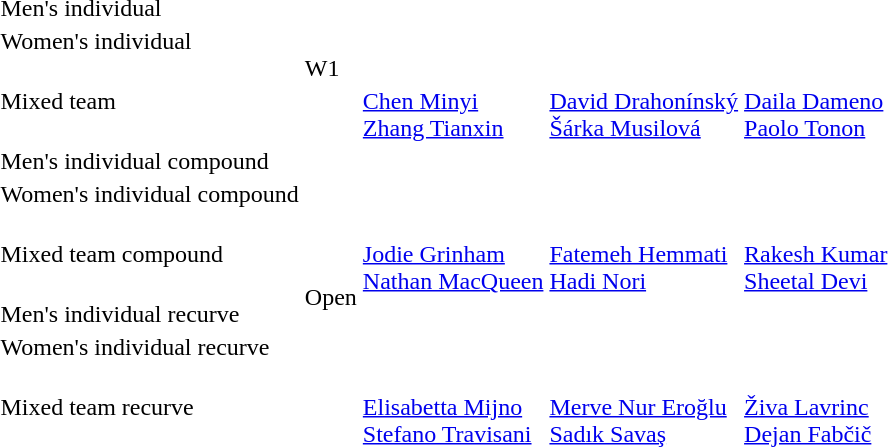<table>
<tr>
<td>Men's individual<br></td>
<td rowspan=3>W1</td>
<td></td>
<td></td>
<td></td>
</tr>
<tr>
<td>Women's individual<br></td>
<td></td>
<td></td>
<td></td>
</tr>
<tr>
<td>Mixed team<br></td>
<td><br><a href='#'>Chen Minyi</a><br><a href='#'>Zhang Tianxin</a></td>
<td><br><a href='#'>David Drahonínský</a><br><a href='#'>Šárka Musilová</a></td>
<td><br><a href='#'>Daila Dameno</a><br><a href='#'>Paolo Tonon</a></td>
</tr>
<tr>
<td>Men's individual compound<br></td>
<td rowspan=6>Open</td>
<td></td>
<td></td>
<td></td>
</tr>
<tr>
<td nowrap>Women's individual compound<br></td>
<td></td>
<td></td>
<td></td>
</tr>
<tr>
<td>Mixed team compound<br></td>
<td><br><a href='#'>Jodie Grinham</a><br><a href='#'>Nathan MacQueen</a></td>
<td><br><a href='#'>Fatemeh Hemmati</a><br><a href='#'>Hadi Nori</a></td>
<td><br><a href='#'>Rakesh Kumar</a><br><a href='#'>Sheetal Devi</a></td>
</tr>
<tr>
<td>Men's individual recurve<br></td>
<td></td>
<td></td>
<td></td>
</tr>
<tr>
<td>Women's individual recurve<br></td>
<td></td>
<td></td>
<td></td>
</tr>
<tr>
<td>Mixed team recurve<br></td>
<td><br><a href='#'>Elisabetta Mijno</a><br><a href='#'>Stefano Travisani</a></td>
<td><br><a href='#'>Merve Nur Eroğlu</a><br><a href='#'>Sadık Savaş</a></td>
<td><br><a href='#'>Živa Lavrinc</a><br><a href='#'>Dejan Fabčič</a></td>
</tr>
</table>
